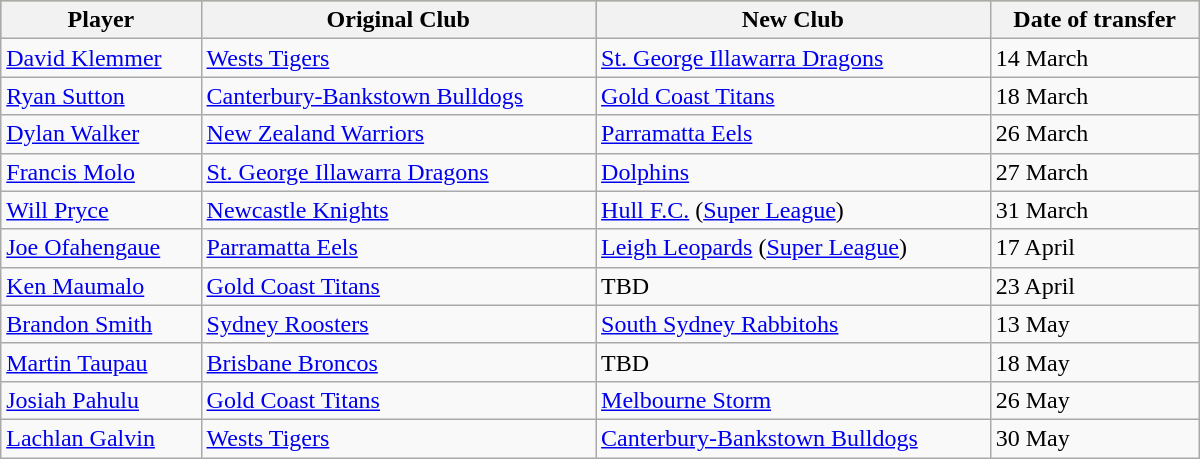<table class="wikitable sortable" style="width:800px;">
<tr bgcolor=#bdb76b>
<th>Player</th>
<th>Original Club</th>
<th>New Club</th>
<th>Date of transfer</th>
</tr>
<tr>
<td><a href='#'>David Klemmer</a></td>
<td><a href='#'>Wests Tigers</a></td>
<td><a href='#'>St. George Illawarra Dragons</a></td>
<td>14 March</td>
</tr>
<tr>
<td><a href='#'>Ryan Sutton</a></td>
<td><a href='#'>Canterbury-Bankstown Bulldogs</a></td>
<td><a href='#'>Gold Coast Titans</a></td>
<td>18 March</td>
</tr>
<tr>
<td><a href='#'>Dylan Walker</a></td>
<td><a href='#'>New Zealand Warriors</a></td>
<td><a href='#'>Parramatta Eels</a></td>
<td>26 March</td>
</tr>
<tr>
<td><a href='#'>Francis Molo</a></td>
<td><a href='#'>St. George Illawarra Dragons</a></td>
<td><a href='#'>Dolphins</a></td>
<td>27 March</td>
</tr>
<tr>
<td><a href='#'>Will Pryce</a></td>
<td><a href='#'>Newcastle Knights</a></td>
<td><a href='#'>Hull F.C.</a> (<a href='#'>Super League</a>)</td>
<td>31 March</td>
</tr>
<tr>
<td><a href='#'>Joe Ofahengaue</a></td>
<td><a href='#'>Parramatta Eels</a></td>
<td><a href='#'>Leigh Leopards</a> (<a href='#'>Super League</a>)</td>
<td>17 April</td>
</tr>
<tr>
<td><a href='#'>Ken Maumalo</a></td>
<td><a href='#'>Gold Coast Titans</a></td>
<td>TBD</td>
<td>23 April</td>
</tr>
<tr>
<td><a href='#'>Brandon Smith</a></td>
<td><a href='#'>Sydney Roosters</a></td>
<td><a href='#'>South Sydney Rabbitohs</a></td>
<td>13 May</td>
</tr>
<tr>
<td><a href='#'>Martin Taupau</a></td>
<td><a href='#'>Brisbane Broncos</a></td>
<td>TBD</td>
<td>18 May</td>
</tr>
<tr>
<td><a href='#'>Josiah Pahulu</a></td>
<td><a href='#'>Gold Coast Titans</a></td>
<td><a href='#'>Melbourne Storm</a></td>
<td>26 May</td>
</tr>
<tr>
<td><a href='#'>Lachlan Galvin</a></td>
<td><a href='#'>Wests Tigers</a></td>
<td><a href='#'>Canterbury-Bankstown Bulldogs</a></td>
<td>30 May</td>
</tr>
</table>
